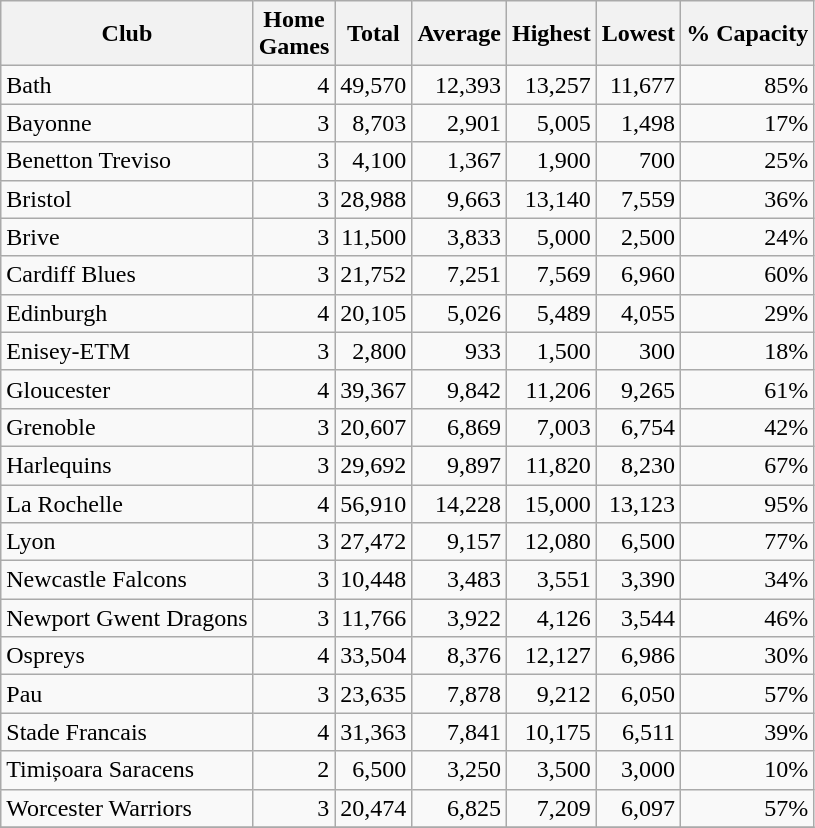<table class="wikitable sortable" style="text-align:right">
<tr>
<th>Club</th>
<th>Home<br>Games</th>
<th>Total</th>
<th>Average</th>
<th>Highest</th>
<th>Lowest</th>
<th>% Capacity</th>
</tr>
<tr>
<td style="text-align:left"> Bath</td>
<td>4</td>
<td>49,570</td>
<td>12,393</td>
<td>13,257</td>
<td>11,677</td>
<td>85%</td>
</tr>
<tr>
<td style="text-align:left"> Bayonne</td>
<td>3</td>
<td>8,703</td>
<td>2,901</td>
<td>5,005</td>
<td>1,498</td>
<td>17%</td>
</tr>
<tr>
<td style="text-align:left"> Benetton Treviso</td>
<td>3</td>
<td>4,100</td>
<td>1,367</td>
<td>1,900</td>
<td>700</td>
<td>25%</td>
</tr>
<tr>
<td style="text-align:left"> Bristol</td>
<td>3</td>
<td>28,988</td>
<td>9,663</td>
<td>13,140</td>
<td>7,559</td>
<td>36%</td>
</tr>
<tr>
<td style="text-align:left"> Brive</td>
<td>3</td>
<td>11,500</td>
<td>3,833</td>
<td>5,000</td>
<td>2,500</td>
<td>24%</td>
</tr>
<tr>
<td style="text-align:left"> Cardiff Blues</td>
<td>3</td>
<td>21,752</td>
<td>7,251</td>
<td>7,569</td>
<td>6,960</td>
<td>60%</td>
</tr>
<tr>
<td style="text-align:left"> Edinburgh</td>
<td>4</td>
<td>20,105</td>
<td>5,026</td>
<td>5,489</td>
<td>4,055</td>
<td>29% </td>
</tr>
<tr>
<td style="text-align:left"> Enisey-ETM</td>
<td>3</td>
<td>2,800</td>
<td>933</td>
<td>1,500</td>
<td>300</td>
<td>18%</td>
</tr>
<tr>
<td style="text-align:left"> Gloucester</td>
<td>4</td>
<td>39,367</td>
<td>9,842</td>
<td>11,206</td>
<td>9,265</td>
<td>61%</td>
</tr>
<tr>
<td style="text-align:left"> Grenoble</td>
<td>3</td>
<td>20,607</td>
<td>6,869</td>
<td>7,003</td>
<td>6,754</td>
<td>42%</td>
</tr>
<tr>
<td style="text-align:left"> Harlequins</td>
<td>3</td>
<td>29,692</td>
<td>9,897</td>
<td>11,820</td>
<td>8,230</td>
<td>67%</td>
</tr>
<tr>
<td style="text-align:left"> La Rochelle</td>
<td>4</td>
<td>56,910</td>
<td>14,228</td>
<td>15,000</td>
<td>13,123</td>
<td>95%</td>
</tr>
<tr>
<td style="text-align:left"> Lyon</td>
<td>3</td>
<td>27,472</td>
<td>9,157</td>
<td>12,080</td>
<td>6,500</td>
<td>77%</td>
</tr>
<tr>
<td style="text-align:left"> Newcastle Falcons</td>
<td>3</td>
<td>10,448</td>
<td>3,483</td>
<td>3,551</td>
<td>3,390</td>
<td>34%</td>
</tr>
<tr>
<td style="text-align:left"> Newport Gwent Dragons</td>
<td>3</td>
<td>11,766</td>
<td>3,922</td>
<td>4,126</td>
<td>3,544</td>
<td>46%</td>
</tr>
<tr>
<td style="text-align:left"> Ospreys</td>
<td>4</td>
<td>33,504</td>
<td>8,376</td>
<td>12,127</td>
<td>6,986</td>
<td>30%</td>
</tr>
<tr>
<td style="text-align:left"> Pau</td>
<td>3</td>
<td>23,635</td>
<td>7,878</td>
<td>9,212</td>
<td>6,050</td>
<td>57%</td>
</tr>
<tr>
<td style="text-align:left"> Stade Francais</td>
<td>4</td>
<td>31,363</td>
<td>7,841</td>
<td>10,175</td>
<td>6,511</td>
<td>39%</td>
</tr>
<tr>
<td style="text-align:left"> Timișoara Saracens</td>
<td>2</td>
<td>6,500</td>
<td>3,250</td>
<td>3,500</td>
<td>3,000</td>
<td>10%</td>
</tr>
<tr>
<td style="text-align:left"> Worcester Warriors</td>
<td>3</td>
<td>20,474</td>
<td>6,825</td>
<td>7,209</td>
<td>6,097</td>
<td>57%</td>
</tr>
<tr>
</tr>
</table>
